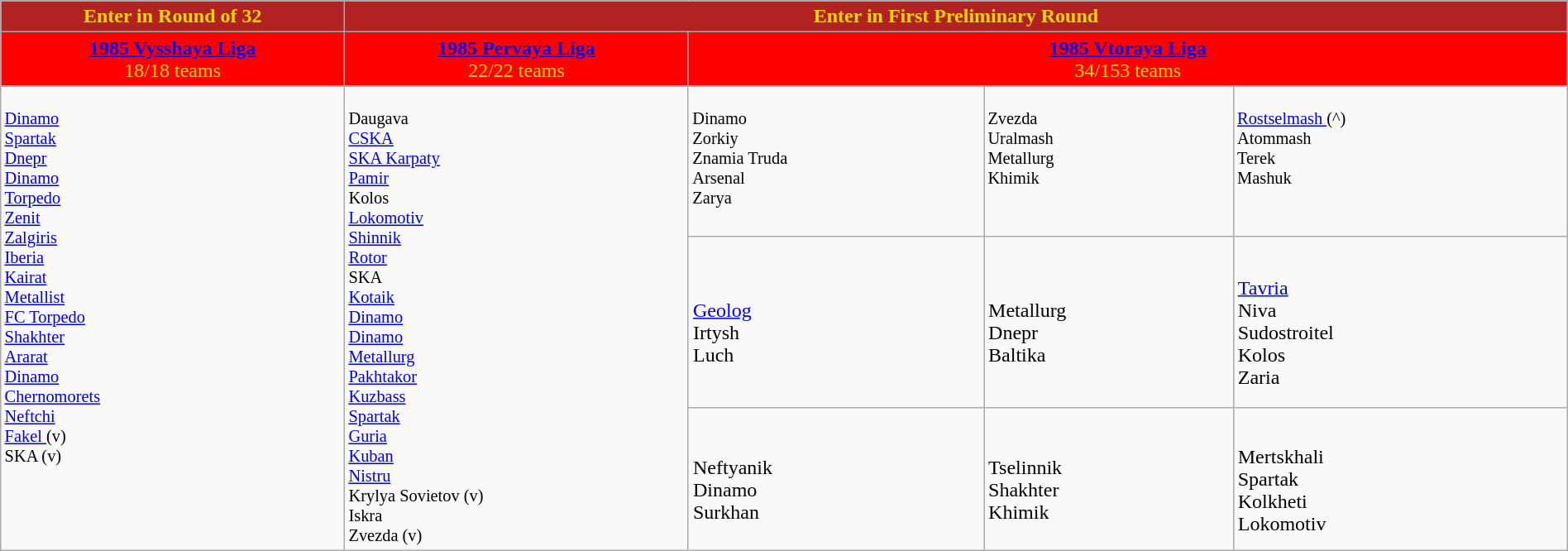<table class="wikitable" style="width:100%;">
<tr style="background:Firebrick; text-align:center;">
<td style="width:18%; color:Gold" colspan="1"><strong>Enter in Round of 32</strong></td>
<td style="width:82%; color:Gold" colspan="4"><strong>Enter in First Preliminary Round</strong></td>
</tr>
<tr style="background:Red;">
<td style="text-align:center; width:18%; color:Gold"><strong><a href='#'><span>1985 Vysshaya Liga</span></a></strong><br>18/18 teams</td>
<td style="text-align:center; width:18%; color:Gold"><strong><a href='#'><span>1985 Pervaya Liga</span></a></strong><br>22/22 teams</td>
<td style="text-align:center; width:46%; color:Gold" colspan=3><strong><a href='#'><span>1985 Vtoraya Liga</span></a></strong><br>34/153 teams</td>
</tr>
<tr style="vertical-align:top; font-size:85%;">
<td rowspan=3><br> <a href='#'>Dinamo </a><br>
 <a href='#'>Spartak </a><br>
 <a href='#'>Dnepr </a><br>
 <a href='#'>Dinamo </a><br>
 <a href='#'>Torpedo </a><br>
 <a href='#'>Zenit </a><br>
 <a href='#'>Zalgiris </a><br>
 <a href='#'>Iberia </a><br>
 <a href='#'>Kairat </a><br>
 <a href='#'>Metallist </a><br>
 <a href='#'>FC Torpedo </a><br>
 <a href='#'>Shakhter </a><br>
 <a href='#'>Ararat </a><br>
 <a href='#'>Dinamo </a><br>
 <a href='#'>Chernomorets </a><br>
 <a href='#'>Neftchi </a><br>
 <a href='#'>Fakel </a> (v)<br>
 SKA  (v)</td>
<td rowspan=3><br> Daugava <br>
 <a href='#'>CSKA </a><br>
 <a href='#'>SKA Karpaty </a><br>
 <a href='#'>Pamir </a><br>
 Kolos <br>
 <a href='#'>Lokomotiv </a><br>
 <a href='#'>Shinnik </a><br>
 <a href='#'>Rotor </a><br>
 SKA <br>
 <a href='#'>Kotaik </a><br>
 <a href='#'>Dinamo </a><br>
 <a href='#'>Dinamo </a><br>
 <a href='#'>Metallurg </a><br>
 <a href='#'>Pakhtakor </a><br>
 <a href='#'>Kuzbass </a><br>
 <a href='#'>Spartak </a><br>
 <a href='#'>Guria </a><br>
 <a href='#'>Kuban </a><br>
 <a href='#'>Nistru </a><br>
 Krylya Sovietov  (v)<br>
 Iskra <br>
 Zvezda  (v)</td>
<td><br> Dinamo <br>
 Zorkiy <br>
 Znamia Truda <br>
 Arsenal <br>
 Zarya <br></td>
<td><br> Zvezda <br>
 Uralmash <br>
 Metallurg <br>
 Khimik <br></td>
<td><br> <a href='#'>Rostselmash </a> (^)<br>
 Atommash <br>
 Terek <br>
 Mashuk <br></td>
</tr>
<tr>
<td><br> <a href='#'>Geolog </a><br>
 Irtysh <br>
 Luch <br></td>
<td><br> Metallurg <br>
 Dnepr <br>
 Baltika <br></td>
<td><br> <a href='#'>Tavria </a><br>
 Niva <br>
 Sudostroitel <br>
 Kolos <br>
 Zaria <br></td>
</tr>
<tr>
<td><br> Neftyanik <br>
 Dinamo <br>
 Surkhan <br></td>
<td><br> Tselinnik <br>
 Shakhter <br>
 Khimik <br></td>
<td><br> Mertskhali <br>
 Spartak <br>
 Kolkheti <br>
 Lokomotiv <br></td>
</tr>
</table>
